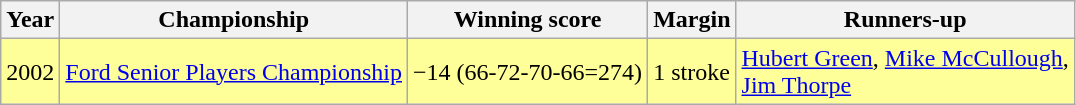<table class="wikitable">
<tr>
<th>Year</th>
<th>Championship</th>
<th>Winning score</th>
<th>Margin</th>
<th>Runners-up</th>
</tr>
<tr style="background:#FFFF99;">
<td>2002</td>
<td><a href='#'>Ford Senior Players Championship</a></td>
<td>−14 (66-72-70-66=274)</td>
<td>1 stroke</td>
<td> <a href='#'>Hubert Green</a>,  <a href='#'>Mike McCullough</a>,<br> <a href='#'>Jim Thorpe</a></td>
</tr>
</table>
